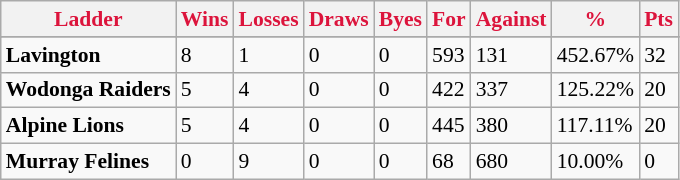<table style="font-size: 90%; text-align: left;" class="wikitable">
<tr>
<th style="color:crimson">Ladder</th>
<th style="color:crimson">Wins</th>
<th style="color:crimson">Losses</th>
<th style="color:crimson">Draws</th>
<th style="color:crimson">Byes</th>
<th style="color:crimson">For</th>
<th style="color:crimson">Against</th>
<th style="color:crimson">%</th>
<th style="color:crimson">Pts</th>
</tr>
<tr>
</tr>
<tr>
</tr>
<tr>
<td><strong>Lavington</strong></td>
<td>8</td>
<td>1</td>
<td>0</td>
<td>0</td>
<td>593</td>
<td>131</td>
<td>452.67%</td>
<td>32</td>
</tr>
<tr>
<td><strong>Wodonga Raiders</strong></td>
<td>5</td>
<td>4</td>
<td>0</td>
<td>0</td>
<td>422</td>
<td>337</td>
<td>125.22%</td>
<td>20</td>
</tr>
<tr>
<td><strong>Alpine Lions</strong></td>
<td>5</td>
<td>4</td>
<td>0</td>
<td>0</td>
<td>445</td>
<td>380</td>
<td>117.11%</td>
<td>20</td>
</tr>
<tr>
<td><strong>Murray Felines</strong></td>
<td>0</td>
<td>9</td>
<td>0</td>
<td>0</td>
<td>68</td>
<td>680</td>
<td>10.00%</td>
<td>0</td>
</tr>
</table>
